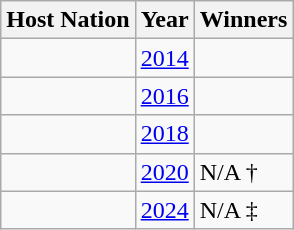<table class="wikitable">
<tr>
<th>Host Nation</th>
<th>Year</th>
<th>Winners</th>
</tr>
<tr>
<td></td>
<td><a href='#'>2014</a></td>
<td></td>
</tr>
<tr>
<td></td>
<td><a href='#'>2016</a></td>
<td></td>
</tr>
<tr>
<td></td>
<td><a href='#'>2018</a></td>
<td></td>
</tr>
<tr>
<td></td>
<td><a href='#'>2020</a></td>
<td>N/A †</td>
</tr>
<tr>
<td></td>
<td><a href='#'>2024</a></td>
<td>N/A ‡</td>
</tr>
</table>
